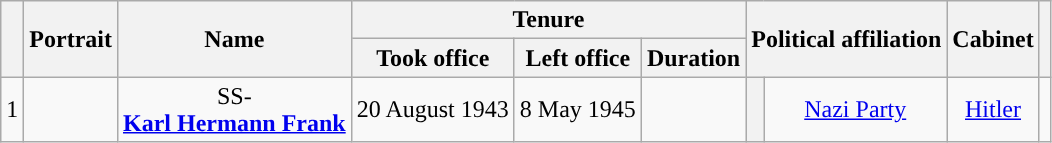<table class="wikitable" style="text-align:center">
<tr>
<th rowspan=2></th>
<th rowspan=2>Portrait</th>
<th rowspan=2>Name<br></th>
<th colspan=3>Tenure</th>
<th rowspan=2 colspan=2>Political affiliation</th>
<th rowspan=2>Cabinet</th>
<th rowspan=2></th>
</tr>
<tr>
<th>Took office</th>
<th>Left office</th>
<th>Duration</th>
</tr>
<tr>
<td>1</td>
<td></td>
<td>SS-<br><strong><a href='#'>Karl Hermann Frank</a></strong><br></td>
<td>20 August 1943</td>
<td>8 May 1945</td>
<td></td>
<th style="background:"></th>
<td><a href='#'>Nazi Party</a></td>
<td><a href='#'>Hitler</a></td>
<td></td>
</tr>
</table>
